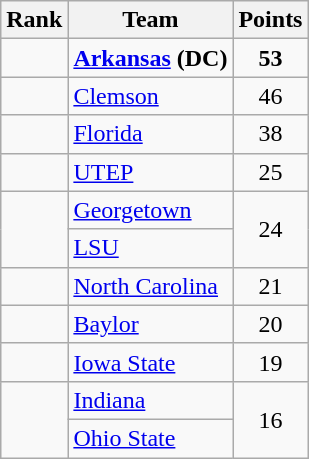<table class="wikitable sortable" style="text-align:center">
<tr>
<th>Rank</th>
<th>Team</th>
<th>Points</th>
</tr>
<tr>
<td></td>
<td align="left"><strong><a href='#'>Arkansas</a></strong> <strong>(DC)</strong></td>
<td><strong>53</strong></td>
</tr>
<tr>
<td></td>
<td align="left"><a href='#'>Clemson</a></td>
<td>46</td>
</tr>
<tr>
<td></td>
<td align="left"><a href='#'>Florida</a></td>
<td>38</td>
</tr>
<tr>
<td></td>
<td align="left"><a href='#'>UTEP</a></td>
<td>25</td>
</tr>
<tr>
<td rowspan=2></td>
<td align="left"><a href='#'>Georgetown</a></td>
<td rowspan=2>24</td>
</tr>
<tr>
<td align="left"><a href='#'>LSU</a></td>
</tr>
<tr>
<td></td>
<td align="left"><a href='#'>North Carolina</a></td>
<td>21</td>
</tr>
<tr>
<td></td>
<td align="left"><a href='#'>Baylor</a></td>
<td>20</td>
</tr>
<tr>
<td></td>
<td align="left"><a href='#'>Iowa State</a></td>
<td>19</td>
</tr>
<tr>
<td rowspan=2></td>
<td align="left"><a href='#'>Indiana</a></td>
<td rowspan=2>16</td>
</tr>
<tr>
<td align="left"><a href='#'>Ohio State</a></td>
</tr>
</table>
